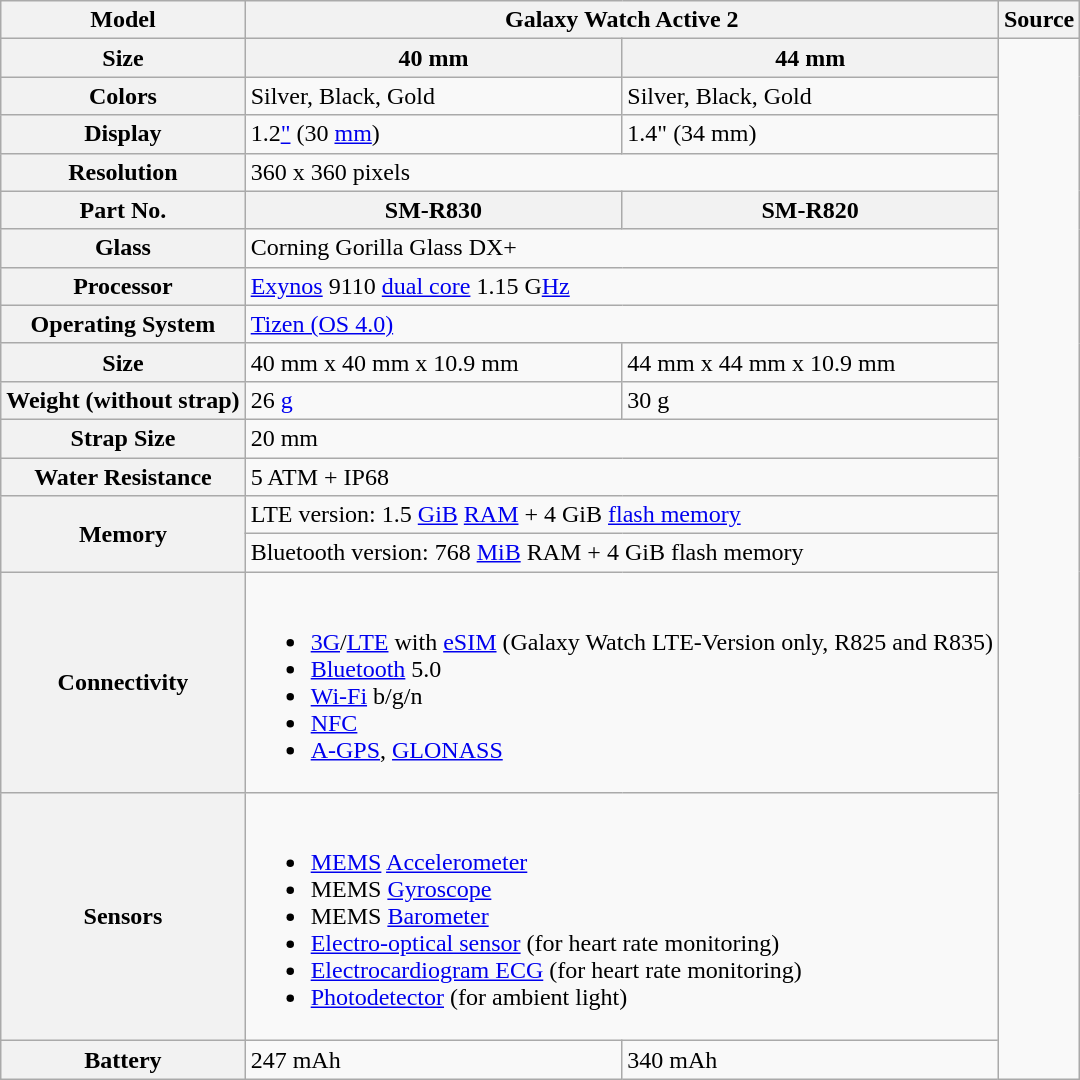<table class="wikitable">
<tr>
<th>Model</th>
<th colspan="2">Galaxy Watch Active 2</th>
<th>Source</th>
</tr>
<tr>
<th>Size</th>
<th>40 mm</th>
<th>44 mm</th>
<td rowspan="17"><br></td>
</tr>
<tr>
<th>Colors</th>
<td>Silver, Black, Gold</td>
<td>Silver, Black, Gold</td>
</tr>
<tr>
<th>Display</th>
<td>1.2<a href='#'>"</a> (30 <a href='#'>mm</a>)</td>
<td>1.4" (34 mm)</td>
</tr>
<tr>
<th>Resolution</th>
<td colspan="2">360 x 360 pixels</td>
</tr>
<tr>
<th>Part No.</th>
<th>SM-R830</th>
<th>SM-R820</th>
</tr>
<tr>
<th>Glass</th>
<td colspan="2">Corning Gorilla Glass DX+</td>
</tr>
<tr>
<th>Processor</th>
<td colspan="2"><a href='#'>Exynos</a> 9110 <a href='#'>dual core</a> 1.15 G<a href='#'>Hz</a></td>
</tr>
<tr>
<th>Operating  System</th>
<td colspan="2"><a href='#'>Tizen (OS 4.0)</a></td>
</tr>
<tr>
<th>Size</th>
<td>40 mm x 40 mm x 10.9 mm</td>
<td>44 mm x 44 mm x 10.9 mm</td>
</tr>
<tr>
<th>Weight  (without strap)</th>
<td>26 <a href='#'>g</a></td>
<td>30 g</td>
</tr>
<tr>
<th>Strap Size</th>
<td colspan="2">20 mm</td>
</tr>
<tr>
<th>Water Resistance</th>
<td colspan="2">5 ATM + IP68</td>
</tr>
<tr>
<th rowspan="2">Memory</th>
<td colspan="2">LTE version: 1.5 <a href='#'>GiB</a> <a href='#'>RAM</a> + 4 GiB <a href='#'>flash memory</a></td>
</tr>
<tr>
<td colspan="2">Bluetooth version: 768 <a href='#'>MiB</a> RAM + 4 GiB flash memory</td>
</tr>
<tr>
<th>Connectivity</th>
<td colspan="2"><br><ul><li><a href='#'>3G</a>/<a href='#'>LTE</a> with <a href='#'>eSIM</a> (Galaxy Watch LTE-Version only, R825 and R835)</li><li><a href='#'>Bluetooth</a> 5.0</li><li><a href='#'>Wi-Fi</a> b/g/n</li><li><a href='#'>NFC</a></li><li><a href='#'>A-GPS</a>, <a href='#'>GLONASS</a></li></ul></td>
</tr>
<tr>
<th>Sensors</th>
<td colspan="2"><br><ul><li><a href='#'>MEMS</a> <a href='#'>Accelerometer</a></li><li>MEMS  <a href='#'>Gyroscope</a></li><li>MEMS <a href='#'>Barometer</a></li><li><a href='#'>Electro-optical sensor</a> (for heart rate monitoring)</li><li><a href='#'>Electrocardiogram ECG</a> (for heart rate monitoring)</li><li><a href='#'>Photodetector</a> (for ambient light)</li></ul></td>
</tr>
<tr>
<th>Battery</th>
<td>247 mAh</td>
<td>340 mAh</td>
</tr>
</table>
